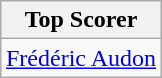<table class=wikitable style="text-align:center; margin:auto">
<tr>
<th>Top Scorer</th>
</tr>
<tr>
<td> <a href='#'>Frédéric Audon</a></td>
</tr>
</table>
